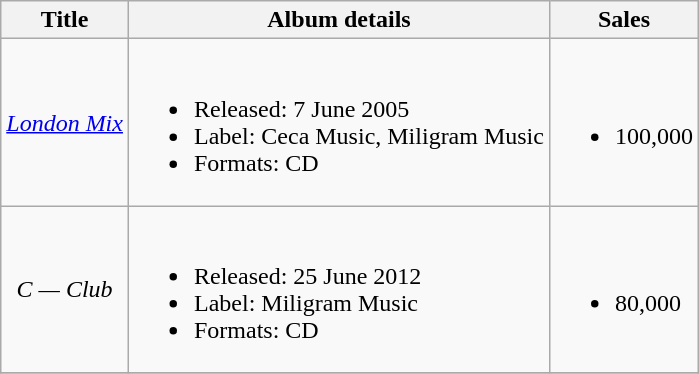<table class="wikitable" style=text-align:center;>
<tr>
<th scope="col">Title</th>
<th scope="col">Album details</th>
<th scope="col">Sales</th>
</tr>
<tr>
<td><em><a href='#'>London Mix</a></em></td>
<td align=left><br><ul><li>Released: 7 June 2005</li><li>Label: Ceca Music, Miligram Music</li><li>Formats: CD</li></ul></td>
<td align=left><br><ul><li>100,000</li></ul></td>
</tr>
<tr>
<td><em>C — Club</em></td>
<td align=left><br><ul><li>Released: 25 June 2012</li><li>Label: Miligram Music</li><li>Formats: CD</li></ul></td>
<td align=left><br><ul><li>80,000</li></ul></td>
</tr>
<tr>
</tr>
</table>
